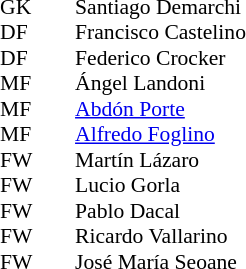<table cellspacing="0" cellpadding="0" style="font-size:90%; margin:0.2em auto;">
<tr>
<th width="25"></th>
<th width="25"></th>
</tr>
<tr>
<td>GK</td>
<td></td>
<td> Santiago Demarchi</td>
</tr>
<tr>
<td>DF</td>
<td></td>
<td> Francisco Castelino</td>
</tr>
<tr>
<td>DF</td>
<td></td>
<td> Federico Crocker</td>
</tr>
<tr>
<td>MF</td>
<td></td>
<td> Ángel Landoni</td>
</tr>
<tr>
<td>MF</td>
<td></td>
<td> <a href='#'>Abdón Porte</a></td>
</tr>
<tr>
<td>MF</td>
<td></td>
<td> <a href='#'>Alfredo Foglino</a></td>
</tr>
<tr>
<td>FW</td>
<td></td>
<td> Martín Lázaro</td>
</tr>
<tr>
<td>FW</td>
<td></td>
<td> Lucio Gorla</td>
</tr>
<tr>
<td>FW</td>
<td></td>
<td> Pablo Dacal</td>
</tr>
<tr>
<td>FW</td>
<td></td>
<td> Ricardo Vallarino</td>
</tr>
<tr>
<td>FW</td>
<td></td>
<td> José María Seoane</td>
</tr>
</table>
